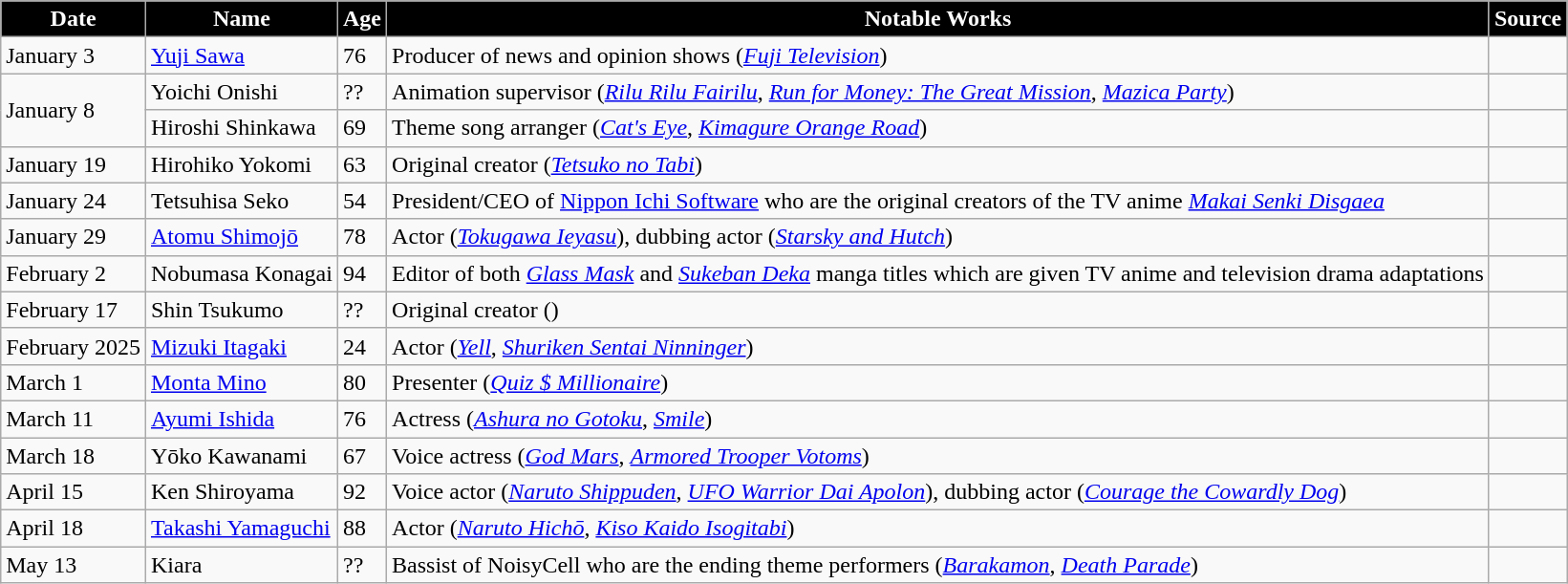<table class="wikitable" style="background:#silver">
<tr>
<th style="background:black; color:white;">Date</th>
<th style="background:black; color:white;">Name</th>
<th style="background:black; color:white;">Age</th>
<th style="background:black; color:white;">Notable Works</th>
<th style="background:black; color:white;">Source</th>
</tr>
<tr>
<td>January 3</td>
<td><a href='#'>Yuji Sawa</a></td>
<td>76</td>
<td>Producer of news and opinion shows (<em><a href='#'>Fuji Television</a></em>)</td>
<td></td>
</tr>
<tr>
<td rowspan="2">January 8</td>
<td>Yoichi Onishi</td>
<td>??</td>
<td>Animation supervisor (<em><a href='#'>Rilu Rilu Fairilu</a></em>, <em><a href='#'>Run for Money: The Great Mission</a></em>, <em><a href='#'>Mazica Party</a></em>)</td>
<td></td>
</tr>
<tr>
<td>Hiroshi Shinkawa</td>
<td>69</td>
<td>Theme song arranger (<em><a href='#'>Cat's Eye</a></em>, <em><a href='#'>Kimagure Orange Road</a></em>)</td>
<td></td>
</tr>
<tr>
<td>January 19</td>
<td>Hirohiko Yokomi</td>
<td>63</td>
<td>Original creator (<em><a href='#'>Tetsuko no Tabi</a></em>)</td>
<td></td>
</tr>
<tr>
<td>January 24</td>
<td>Tetsuhisa Seko</td>
<td>54</td>
<td>President/CEO of <a href='#'>Nippon Ichi Software</a> who are the original creators of the TV anime <em><a href='#'>Makai Senki Disgaea</a></em></td>
<td></td>
</tr>
<tr>
<td>January 29</td>
<td><a href='#'>Atomu Shimojō</a></td>
<td>78</td>
<td>Actor (<em><a href='#'>Tokugawa Ieyasu</a></em>), dubbing actor (<em><a href='#'>Starsky and Hutch</a></em>)</td>
<td></td>
</tr>
<tr>
<td>February 2</td>
<td>Nobumasa Konagai</td>
<td>94</td>
<td>Editor of both <em><a href='#'>Glass Mask</a></em> and <em><a href='#'>Sukeban Deka</a></em> manga titles which are given TV anime and television drama adaptations</td>
<td></td>
</tr>
<tr>
<td>February 17</td>
<td>Shin Tsukumo</td>
<td>??</td>
<td>Original creator (<em></em>)</td>
<td></td>
</tr>
<tr>
<td> February 2025</td>
<td><a href='#'>Mizuki Itagaki</a></td>
<td>24</td>
<td>Actor (<em><a href='#'>Yell</a></em>, <em><a href='#'>Shuriken Sentai Ninninger</a></em>)</td>
<td></td>
</tr>
<tr>
<td>March 1</td>
<td><a href='#'>Monta Mino</a></td>
<td>80</td>
<td>Presenter (<em><a href='#'>Quiz $ Millionaire</a></em>)</td>
<td></td>
</tr>
<tr>
<td>March 11</td>
<td><a href='#'>Ayumi Ishida</a></td>
<td>76</td>
<td>Actress (<em><a href='#'>Ashura no Gotoku</a></em>, <em><a href='#'>Smile</a></em>)</td>
<td></td>
</tr>
<tr>
<td>March 18</td>
<td>Yōko Kawanami</td>
<td>67</td>
<td>Voice actress (<em><a href='#'>God Mars</a></em>, <em><a href='#'>Armored Trooper Votoms</a></em>)</td>
<td></td>
</tr>
<tr>
<td>April 15</td>
<td>Ken Shiroyama</td>
<td>92</td>
<td>Voice actor (<em><a href='#'>Naruto Shippuden</a></em>, <em><a href='#'>UFO Warrior Dai Apolon</a></em>), dubbing actor (<em><a href='#'>Courage the Cowardly Dog</a></em>)</td>
<td></td>
</tr>
<tr>
<td>April 18</td>
<td><a href='#'>Takashi Yamaguchi</a></td>
<td>88</td>
<td>Actor (<em><a href='#'>Naruto Hichō</a></em>, <em><a href='#'>Kiso Kaido Isogitabi</a></em>)</td>
<td></td>
</tr>
<tr>
<td>May 13</td>
<td>Kiara</td>
<td>??</td>
<td>Bassist of NoisyCell who are the ending theme performers (<em><a href='#'>Barakamon</a></em>, <em><a href='#'>Death Parade</a></em>)</td>
<td></td>
</tr>
</table>
